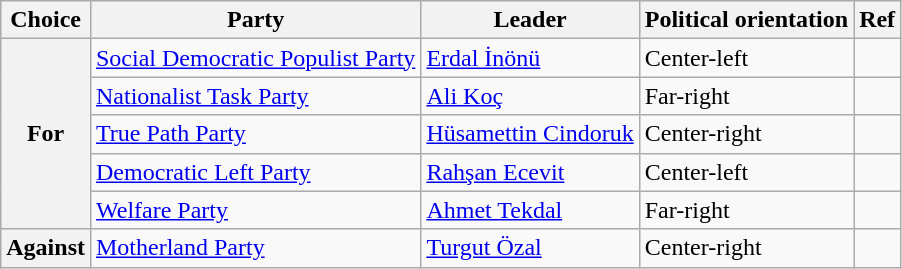<table class=wikitable>
<tr>
<th>Choice</th>
<th>Party</th>
<th>Leader</th>
<th>Political orientation</th>
<th>Ref</th>
</tr>
<tr>
<th rowspan="5">For</th>
<td><a href='#'>Social Democratic Populist Party</a></td>
<td><a href='#'>Erdal İnönü</a></td>
<td>Center-left</td>
<td></td>
</tr>
<tr>
<td><a href='#'>Nationalist Task Party</a></td>
<td><a href='#'>Ali Koç</a></td>
<td>Far-right</td>
<td></td>
</tr>
<tr>
<td><a href='#'>True Path Party</a></td>
<td><a href='#'>Hüsamettin Cindoruk</a></td>
<td>Center-right</td>
<td></td>
</tr>
<tr>
<td><a href='#'>Democratic Left Party</a></td>
<td><a href='#'>Rahşan Ecevit</a></td>
<td>Center-left</td>
<td></td>
</tr>
<tr>
<td><a href='#'>Welfare Party</a></td>
<td><a href='#'>Ahmet Tekdal</a></td>
<td>Far-right</td>
<td></td>
</tr>
<tr>
<th>Against</th>
<td><a href='#'>Motherland Party</a></td>
<td><a href='#'>Turgut Özal</a></td>
<td>Center-right</td>
<td></td>
</tr>
</table>
